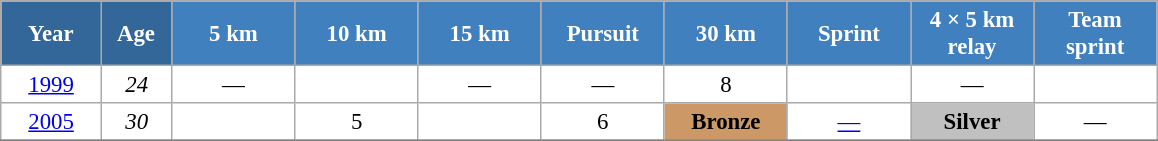<table class="wikitable" style="font-size:95%; text-align:center; border:grey solid 1px; border-collapse:collapse; background:#ffffff;">
<tr>
<th style="background-color:#369; color:white; width:60px;"> Year </th>
<th style="background-color:#369; color:white; width:40px;"> Age </th>
<th style="background-color:#4180be; color:white; width:75px;"> 5 km </th>
<th style="background-color:#4180be; color:white; width:75px;"> 10 km </th>
<th style="background-color:#4180be; color:white; width:75px;"> 15 km </th>
<th style="background-color:#4180be; color:white; width:75px;"> Pursuit </th>
<th style="background-color:#4180be; color:white; width:75px;"> 30 km </th>
<th style="background-color:#4180be; color:white; width:75px;"> Sprint </th>
<th style="background-color:#4180be; color:white; width:75px;"> 4 × 5 km <br> relay </th>
<th style="background-color:#4180be; color:white; width:75px;"> Team <br> sprint </th>
</tr>
<tr>
<td><a href='#'>1999</a></td>
<td><em>24</em></td>
<td>—</td>
<td></td>
<td>—</td>
<td>—</td>
<td>8</td>
<td></td>
<td>—</td>
<td></td>
</tr>
<tr>
<td><a href='#'>2005</a></td>
<td><em>30</em></td>
<td></td>
<td>5</td>
<td></td>
<td>6</td>
<td bgcolor="cc9966"><strong>Bronze</strong></td>
<td><a href='#'>—</a></td>
<td style="background:silver;"><strong>Silver</strong></td>
<td>—</td>
</tr>
<tr>
</tr>
</table>
